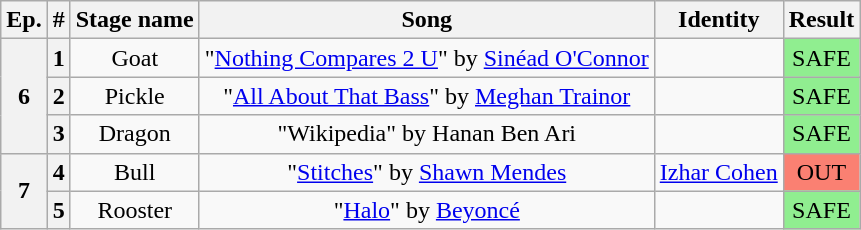<table class="wikitable plainrowheaders" style="text-align: center;">
<tr>
<th>Ep.</th>
<th>#</th>
<th>Stage name</th>
<th>Song</th>
<th>Identity</th>
<th>Result</th>
</tr>
<tr>
<th rowspan="3">6</th>
<th>1</th>
<td>Goat</td>
<td>"<a href='#'>Nothing Compares 2 U</a>" by <a href='#'>Sinéad O'Connor</a></td>
<td></td>
<td bgcolor="lightgreen">SAFE</td>
</tr>
<tr>
<th>2</th>
<td>Pickle</td>
<td>"<a href='#'>All About That Bass</a>" by <a href='#'>Meghan Trainor</a></td>
<td></td>
<td bgcolor="lightgreen">SAFE</td>
</tr>
<tr>
<th>3</th>
<td>Dragon</td>
<td>"Wikipedia" by Hanan Ben Ari</td>
<td></td>
<td bgcolor="lightgreen">SAFE</td>
</tr>
<tr>
<th rowspan="2">7</th>
<th>4</th>
<td>Bull</td>
<td>"<a href='#'>Stitches</a>" by <a href='#'>Shawn Mendes</a></td>
<td><a href='#'>Izhar Cohen</a></td>
<td bgcolor="salmon">OUT</td>
</tr>
<tr>
<th>5</th>
<td>Rooster</td>
<td>"<a href='#'>Halo</a>" by <a href='#'>Beyoncé</a></td>
<td></td>
<td bgcolor="lightgreen">SAFE</td>
</tr>
</table>
